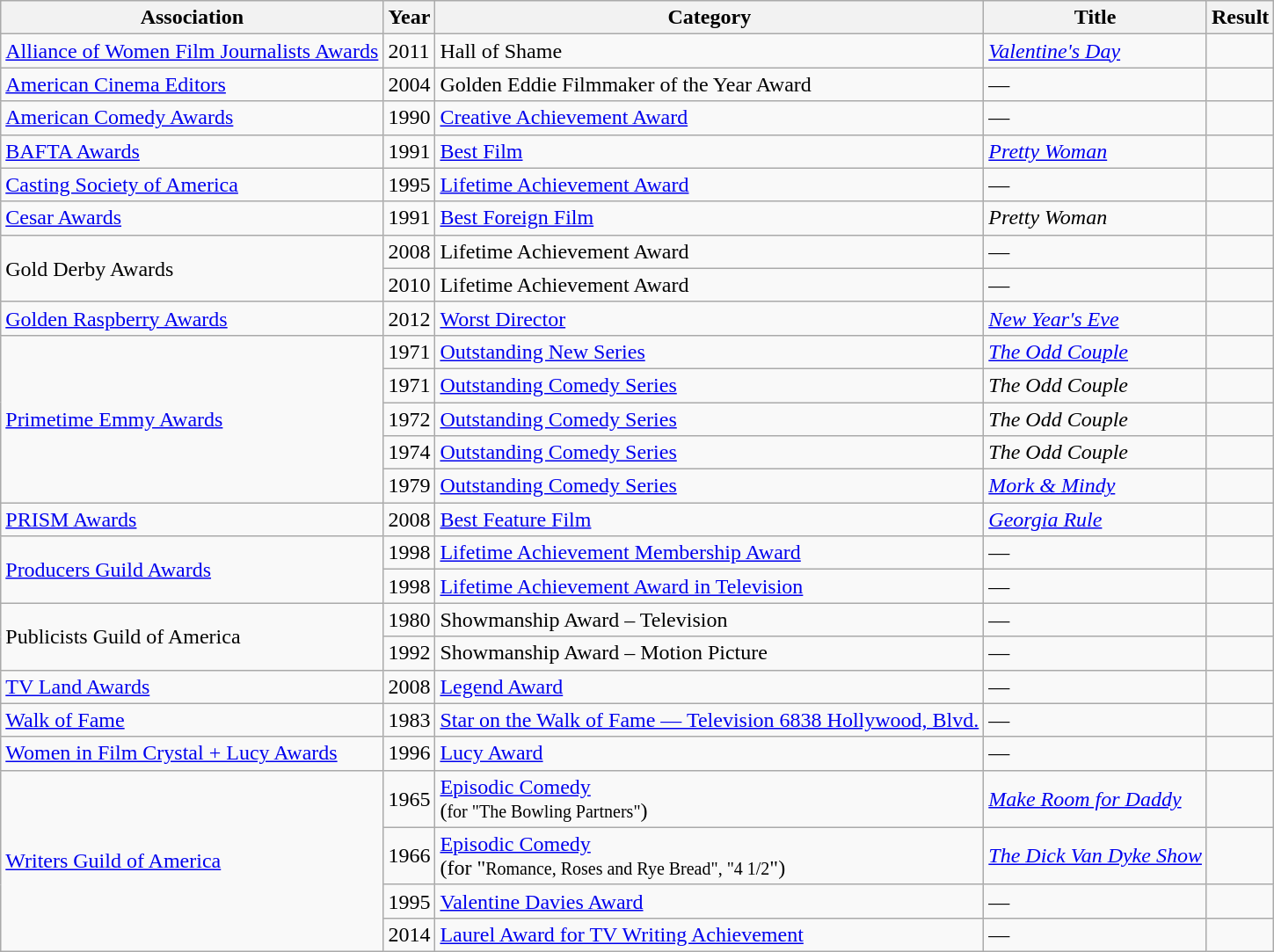<table class="wikitable">
<tr>
<th>Association</th>
<th>Year</th>
<th>Category</th>
<th>Title</th>
<th>Result</th>
</tr>
<tr>
<td><a href='#'>Alliance of Women Film Journalists Awards</a></td>
<td>2011</td>
<td>Hall of Shame</td>
<td><em><a href='#'>Valentine's Day</a></em></td>
<td></td>
</tr>
<tr>
<td><a href='#'>American Cinema Editors</a></td>
<td>2004</td>
<td>Golden Eddie Filmmaker of the Year Award</td>
<td>—</td>
<td></td>
</tr>
<tr>
<td><a href='#'>American Comedy Awards</a></td>
<td>1990</td>
<td><a href='#'>Creative Achievement Award</a></td>
<td>—</td>
<td></td>
</tr>
<tr>
<td><a href='#'>BAFTA Awards</a></td>
<td>1991</td>
<td><a href='#'>Best Film</a></td>
<td><em><a href='#'>Pretty Woman</a></em></td>
<td></td>
</tr>
<tr>
<td><a href='#'>Casting Society of America</a></td>
<td>1995</td>
<td><a href='#'>Lifetime Achievement Award</a></td>
<td>—</td>
<td></td>
</tr>
<tr>
<td><a href='#'>Cesar Awards</a></td>
<td>1991</td>
<td><a href='#'>Best Foreign Film</a></td>
<td><em>Pretty Woman</em></td>
<td></td>
</tr>
<tr>
<td rowspan="2">Gold Derby Awards</td>
<td>2008</td>
<td>Lifetime Achievement Award</td>
<td>—</td>
<td></td>
</tr>
<tr>
<td>2010</td>
<td>Lifetime Achievement Award</td>
<td>—</td>
<td></td>
</tr>
<tr>
<td><a href='#'>Golden Raspberry Awards</a></td>
<td>2012</td>
<td><a href='#'>Worst Director</a></td>
<td><em><a href='#'>New Year's Eve</a></em></td>
<td></td>
</tr>
<tr>
<td rowspan="5"><a href='#'>Primetime Emmy Awards</a></td>
<td>1971</td>
<td><a href='#'>Outstanding New Series</a></td>
<td><em><a href='#'>The Odd Couple</a></em></td>
<td></td>
</tr>
<tr>
<td>1971</td>
<td><a href='#'>Outstanding Comedy Series</a></td>
<td><em>The Odd Couple</em></td>
<td></td>
</tr>
<tr>
<td>1972</td>
<td><a href='#'>Outstanding Comedy Series</a></td>
<td><em>The Odd Couple</em></td>
<td></td>
</tr>
<tr>
<td>1974</td>
<td><a href='#'>Outstanding Comedy Series</a></td>
<td><em>The Odd Couple</em></td>
<td></td>
</tr>
<tr>
<td>1979</td>
<td><a href='#'>Outstanding Comedy Series</a></td>
<td><em><a href='#'>Mork & Mindy</a></em></td>
<td></td>
</tr>
<tr>
<td><a href='#'>PRISM Awards</a></td>
<td>2008</td>
<td><a href='#'>Best Feature Film</a></td>
<td><em><a href='#'>Georgia Rule</a></em></td>
<td></td>
</tr>
<tr>
<td rowspan="2"><a href='#'>Producers Guild Awards</a></td>
<td>1998</td>
<td><a href='#'>Lifetime Achievement Membership Award</a></td>
<td>—</td>
<td></td>
</tr>
<tr>
<td>1998</td>
<td><a href='#'>Lifetime Achievement Award in Television</a></td>
<td>—</td>
<td></td>
</tr>
<tr>
<td rowspan="2">Publicists Guild of America</td>
<td>1980</td>
<td>Showmanship Award – Television</td>
<td>—</td>
<td></td>
</tr>
<tr>
<td>1992</td>
<td>Showmanship Award – Motion Picture</td>
<td>—</td>
<td></td>
</tr>
<tr>
<td><a href='#'>TV Land Awards</a></td>
<td>2008</td>
<td><a href='#'>Legend Award</a></td>
<td>—</td>
<td></td>
</tr>
<tr>
<td><a href='#'>Walk of Fame</a></td>
<td>1983</td>
<td><a href='#'>Star on the Walk of Fame — Television 6838 Hollywood, Blvd.</a></td>
<td>—</td>
<td></td>
</tr>
<tr>
<td><a href='#'>Women in Film Crystal + Lucy Awards</a></td>
<td>1996</td>
<td><a href='#'>Lucy Award</a></td>
<td>—</td>
<td></td>
</tr>
<tr>
<td rowspan="4"><a href='#'>Writers Guild of America</a></td>
<td>1965</td>
<td><a href='#'>Episodic Comedy</a><br>(<small>for "The Bowling Partners"</small>)</td>
<td><em><a href='#'>Make Room for Daddy</a></em></td>
<td></td>
</tr>
<tr>
<td>1966</td>
<td><a href='#'>Episodic Comedy</a><br>(for "<small>Romance, Roses and Rye Bread", "4 1/2</small>")</td>
<td><em><a href='#'>The Dick Van Dyke Show</a></em></td>
<td></td>
</tr>
<tr>
<td>1995</td>
<td><a href='#'>Valentine Davies Award</a></td>
<td>—</td>
<td></td>
</tr>
<tr>
<td>2014</td>
<td><a href='#'>Laurel Award for TV Writing Achievement</a></td>
<td>—</td>
<td></td>
</tr>
</table>
